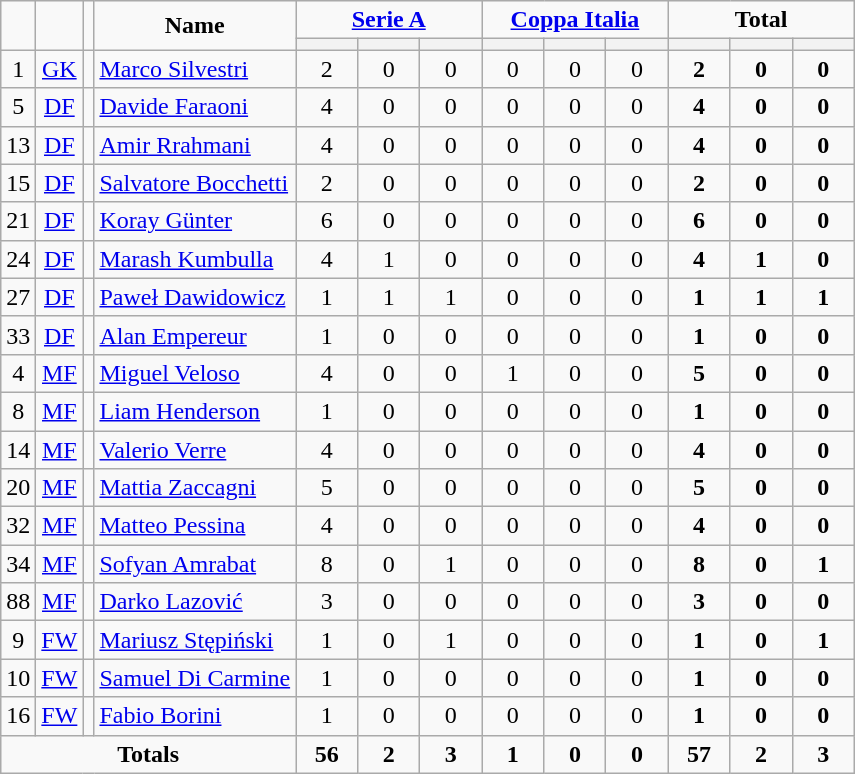<table class="wikitable" style="text-align:center;">
<tr>
<td rowspan="2" !width=15><strong></strong></td>
<td rowspan="2" !width=15><strong></strong></td>
<td rowspan="2" !width=15><strong></strong></td>
<td rowspan="2" !width=120><strong>Name</strong></td>
<td colspan="3"><strong><a href='#'>Serie A</a></strong></td>
<td colspan="3"><strong><a href='#'>Coppa Italia</a></strong></td>
<td colspan="3"><strong>Total</strong></td>
</tr>
<tr>
<th width=34; background:#fe9;"></th>
<th width=34; background:#fe9;"></th>
<th width=34; background:#ff8888;"></th>
<th width=34; background:#fe9;"></th>
<th width=34; background:#fe9;"></th>
<th width=34; background:#ff8888;"></th>
<th width=34; background:#fe9;"></th>
<th width=34; background:#fe9;"></th>
<th width=34; background:#ff8888;"></th>
</tr>
<tr>
<td>1</td>
<td><a href='#'>GK</a></td>
<td></td>
<td align=left><a href='#'>Marco Silvestri</a></td>
<td>2</td>
<td>0</td>
<td>0</td>
<td>0</td>
<td>0</td>
<td>0</td>
<td><strong>2</strong></td>
<td><strong>0</strong></td>
<td><strong>0</strong></td>
</tr>
<tr>
<td>5</td>
<td><a href='#'>DF</a></td>
<td></td>
<td align=left><a href='#'>Davide Faraoni</a></td>
<td>4</td>
<td>0</td>
<td>0</td>
<td>0</td>
<td>0</td>
<td>0</td>
<td><strong>4</strong></td>
<td><strong>0</strong></td>
<td><strong>0</strong></td>
</tr>
<tr>
<td>13</td>
<td><a href='#'>DF</a></td>
<td></td>
<td align=left><a href='#'>Amir Rrahmani</a></td>
<td>4</td>
<td>0</td>
<td>0</td>
<td>0</td>
<td>0</td>
<td>0</td>
<td><strong>4</strong></td>
<td><strong>0</strong></td>
<td><strong>0</strong></td>
</tr>
<tr>
<td>15</td>
<td><a href='#'>DF</a></td>
<td></td>
<td align=left><a href='#'>Salvatore Bocchetti</a></td>
<td>2</td>
<td>0</td>
<td>0</td>
<td>0</td>
<td>0</td>
<td>0</td>
<td><strong>2</strong></td>
<td><strong>0</strong></td>
<td><strong>0</strong></td>
</tr>
<tr>
<td>21</td>
<td><a href='#'>DF</a></td>
<td></td>
<td align=left><a href='#'>Koray Günter</a></td>
<td>6</td>
<td>0</td>
<td>0</td>
<td>0</td>
<td>0</td>
<td>0</td>
<td><strong>6</strong></td>
<td><strong>0</strong></td>
<td><strong>0</strong></td>
</tr>
<tr>
<td>24</td>
<td><a href='#'>DF</a></td>
<td></td>
<td align=left><a href='#'>Marash Kumbulla</a></td>
<td>4</td>
<td>1</td>
<td>0</td>
<td>0</td>
<td>0</td>
<td>0</td>
<td><strong>4</strong></td>
<td><strong>1</strong></td>
<td><strong>0</strong></td>
</tr>
<tr>
<td>27</td>
<td><a href='#'>DF</a></td>
<td></td>
<td align=left><a href='#'>Paweł Dawidowicz</a></td>
<td>1</td>
<td>1</td>
<td>1</td>
<td>0</td>
<td>0</td>
<td>0</td>
<td><strong>1</strong></td>
<td><strong>1</strong></td>
<td><strong>1</strong></td>
</tr>
<tr>
<td>33</td>
<td><a href='#'>DF</a></td>
<td></td>
<td align=left><a href='#'>Alan Empereur</a></td>
<td>1</td>
<td>0</td>
<td>0</td>
<td>0</td>
<td>0</td>
<td>0</td>
<td><strong>1</strong></td>
<td><strong>0</strong></td>
<td><strong>0</strong></td>
</tr>
<tr>
<td>4</td>
<td><a href='#'>MF</a></td>
<td></td>
<td align=left><a href='#'>Miguel Veloso</a></td>
<td>4</td>
<td>0</td>
<td>0</td>
<td>1</td>
<td>0</td>
<td>0</td>
<td><strong>5</strong></td>
<td><strong>0</strong></td>
<td><strong>0</strong></td>
</tr>
<tr>
<td>8</td>
<td><a href='#'>MF</a></td>
<td></td>
<td align=left><a href='#'>Liam Henderson</a></td>
<td>1</td>
<td>0</td>
<td>0</td>
<td>0</td>
<td>0</td>
<td>0</td>
<td><strong>1</strong></td>
<td><strong>0</strong></td>
<td><strong>0</strong></td>
</tr>
<tr>
<td>14</td>
<td><a href='#'>MF</a></td>
<td></td>
<td align=left><a href='#'>Valerio Verre</a></td>
<td>4</td>
<td>0</td>
<td>0</td>
<td>0</td>
<td>0</td>
<td>0</td>
<td><strong>4</strong></td>
<td><strong>0</strong></td>
<td><strong>0</strong></td>
</tr>
<tr>
<td>20</td>
<td><a href='#'>MF</a></td>
<td></td>
<td align=left><a href='#'>Mattia Zaccagni</a></td>
<td>5</td>
<td>0</td>
<td>0</td>
<td>0</td>
<td>0</td>
<td>0</td>
<td><strong>5</strong></td>
<td><strong>0</strong></td>
<td><strong>0</strong></td>
</tr>
<tr>
<td>32</td>
<td><a href='#'>MF</a></td>
<td></td>
<td align=left><a href='#'>Matteo Pessina</a></td>
<td>4</td>
<td>0</td>
<td>0</td>
<td>0</td>
<td>0</td>
<td>0</td>
<td><strong>4</strong></td>
<td><strong>0</strong></td>
<td><strong>0</strong></td>
</tr>
<tr>
<td>34</td>
<td><a href='#'>MF</a></td>
<td></td>
<td align=left><a href='#'>Sofyan Amrabat</a></td>
<td>8</td>
<td>0</td>
<td>1</td>
<td>0</td>
<td>0</td>
<td>0</td>
<td><strong>8</strong></td>
<td><strong>0</strong></td>
<td><strong>1</strong></td>
</tr>
<tr>
<td>88</td>
<td><a href='#'>MF</a></td>
<td></td>
<td align=left><a href='#'>Darko Lazović</a></td>
<td>3</td>
<td>0</td>
<td>0</td>
<td>0</td>
<td>0</td>
<td>0</td>
<td><strong>3</strong></td>
<td><strong>0</strong></td>
<td><strong>0</strong></td>
</tr>
<tr>
<td>9</td>
<td><a href='#'>FW</a></td>
<td></td>
<td align=left><a href='#'>Mariusz Stępiński</a></td>
<td>1</td>
<td>0</td>
<td>1</td>
<td>0</td>
<td>0</td>
<td>0</td>
<td><strong>1</strong></td>
<td><strong>0</strong></td>
<td><strong>1</strong></td>
</tr>
<tr>
<td>10</td>
<td><a href='#'>FW</a></td>
<td></td>
<td align=left><a href='#'>Samuel Di Carmine</a></td>
<td>1</td>
<td>0</td>
<td>0</td>
<td>0</td>
<td>0</td>
<td>0</td>
<td><strong>1</strong></td>
<td><strong>0</strong></td>
<td><strong>0</strong></td>
</tr>
<tr>
<td>16</td>
<td><a href='#'>FW</a></td>
<td></td>
<td align=left><a href='#'>Fabio Borini</a></td>
<td>1</td>
<td>0</td>
<td>0</td>
<td>0</td>
<td>0</td>
<td>0</td>
<td><strong>1</strong></td>
<td><strong>0</strong></td>
<td><strong>0</strong></td>
</tr>
<tr>
<td colspan=4><strong>Totals</strong></td>
<td><strong>56</strong></td>
<td><strong>2</strong></td>
<td><strong>3</strong></td>
<td><strong>1</strong></td>
<td><strong>0</strong></td>
<td><strong>0</strong></td>
<td><strong>57</strong></td>
<td><strong>2</strong></td>
<td><strong>3</strong></td>
</tr>
</table>
